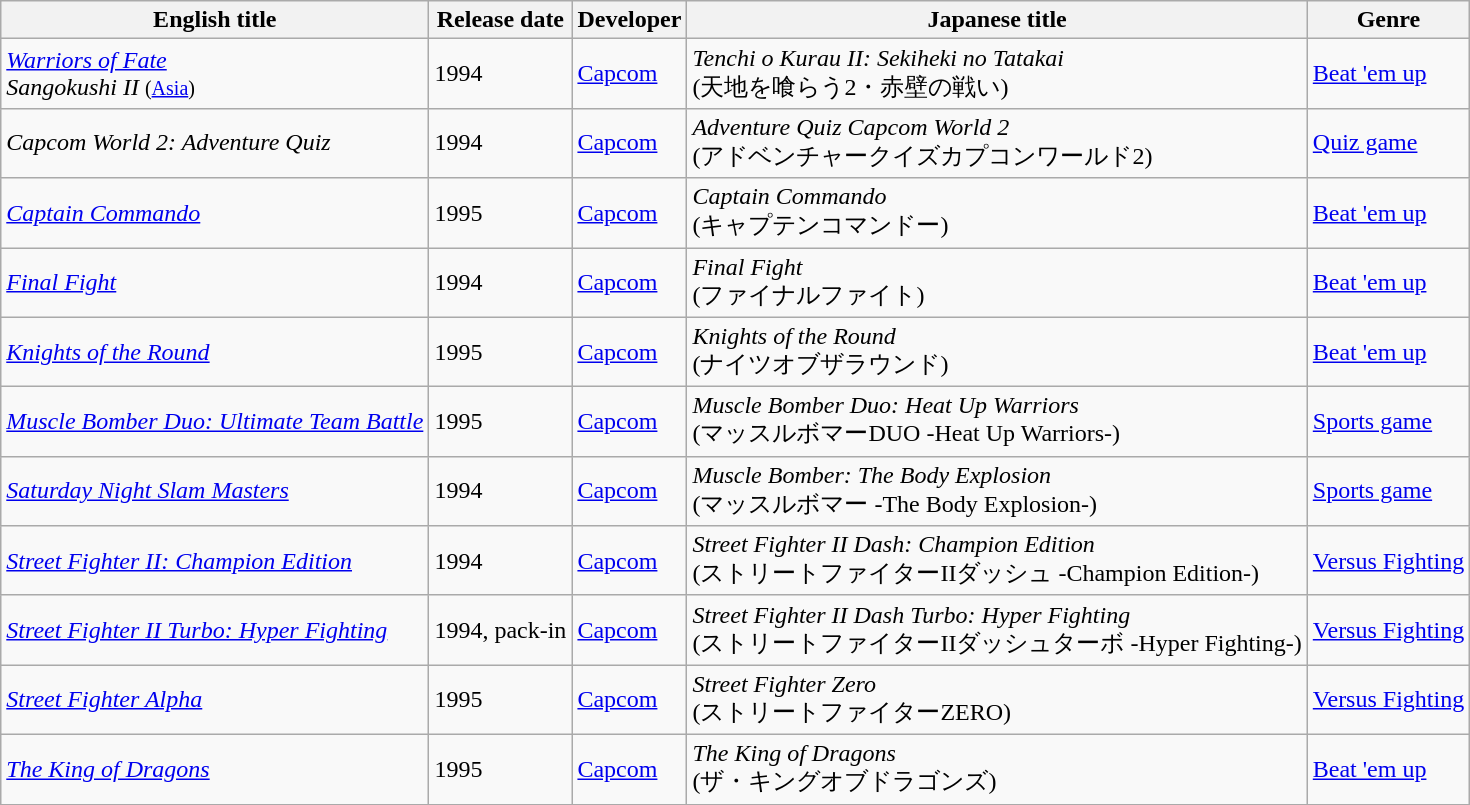<table class="wikitable sortable" style="width:auto;">
<tr>
<th>English title</th>
<th>Release date</th>
<th>Developer</th>
<th>Japanese title</th>
<th>Genre</th>
</tr>
<tr>
<td><em><a href='#'>Warriors of Fate</a></em><br><em>Sangokushi II</em> <small>(<a href='#'>Asia</a>)</small></td>
<td>1994</td>
<td><a href='#'>Capcom</a></td>
<td><em>Tenchi o Kurau II: Sekiheki no Tatakai</em><br>(天地を喰らう2・赤壁の戦い)</td>
<td><a href='#'>Beat 'em up</a></td>
</tr>
<tr>
<td><em>Capcom World 2: Adventure Quiz</em></td>
<td>1994</td>
<td><a href='#'>Capcom</a></td>
<td><em>Adventure Quiz Capcom World 2</em><br>(アドベンチャークイズカプコンワールド2)</td>
<td><a href='#'>Quiz game</a></td>
</tr>
<tr>
<td><em><a href='#'>Captain Commando</a></em></td>
<td>1995</td>
<td><a href='#'>Capcom</a></td>
<td><em>Captain Commando</em><br>(キャプテンコマンドー)</td>
<td><a href='#'>Beat 'em up</a></td>
</tr>
<tr>
<td><em><a href='#'>Final Fight</a></em></td>
<td>1994</td>
<td><a href='#'>Capcom</a></td>
<td><em>Final Fight</em><br>(ファイナルファイト)</td>
<td><a href='#'>Beat 'em up</a></td>
</tr>
<tr>
<td><em><a href='#'>Knights of the Round</a></em></td>
<td>1995</td>
<td><a href='#'>Capcom</a></td>
<td><em>Knights of the Round</em><br>(ナイツオブザラウンド)</td>
<td><a href='#'>Beat 'em up</a></td>
</tr>
<tr>
<td><em><a href='#'>Muscle Bomber Duo: Ultimate Team Battle</a></em></td>
<td>1995</td>
<td><a href='#'>Capcom</a></td>
<td><em>Muscle Bomber Duo: Heat Up Warriors</em><br>(マッスルボマーDUO -Heat Up Warriors-)</td>
<td><a href='#'>Sports game</a></td>
</tr>
<tr>
<td><em><a href='#'>Saturday Night Slam Masters</a></em></td>
<td>1994</td>
<td><a href='#'>Capcom</a></td>
<td><em>Muscle Bomber: The Body Explosion</em><br>(マッスルボマー -The Body Explosion-)</td>
<td><a href='#'>Sports game</a></td>
</tr>
<tr>
<td><em><a href='#'>Street Fighter II: Champion Edition</a></em></td>
<td>1994</td>
<td><a href='#'>Capcom</a></td>
<td><em>Street Fighter II Dash: Champion Edition</em><br>(ストリートファイターIIダッシュ -Champion Edition-)</td>
<td><a href='#'>Versus Fighting</a></td>
</tr>
<tr>
<td><em><a href='#'>Street Fighter II Turbo: Hyper Fighting</a></em></td>
<td>1994, pack-in</td>
<td><a href='#'>Capcom</a></td>
<td><em>Street Fighter II Dash Turbo: Hyper Fighting</em><br>(ストリートファイターIIダッシュターボ -Hyper Fighting-)</td>
<td><a href='#'>Versus Fighting</a></td>
</tr>
<tr>
<td><em><a href='#'>Street Fighter Alpha</a></em></td>
<td>1995</td>
<td><a href='#'>Capcom</a></td>
<td><em>Street Fighter Zero</em><br>(ストリートファイターZERO)</td>
<td><a href='#'>Versus Fighting</a></td>
</tr>
<tr>
<td><em><a href='#'>The King of Dragons</a></em></td>
<td>1995</td>
<td><a href='#'>Capcom</a></td>
<td><em>The King of Dragons</em><br>(ザ・キングオブドラゴンズ)</td>
<td><a href='#'>Beat 'em up</a></td>
</tr>
<tr>
</tr>
</table>
